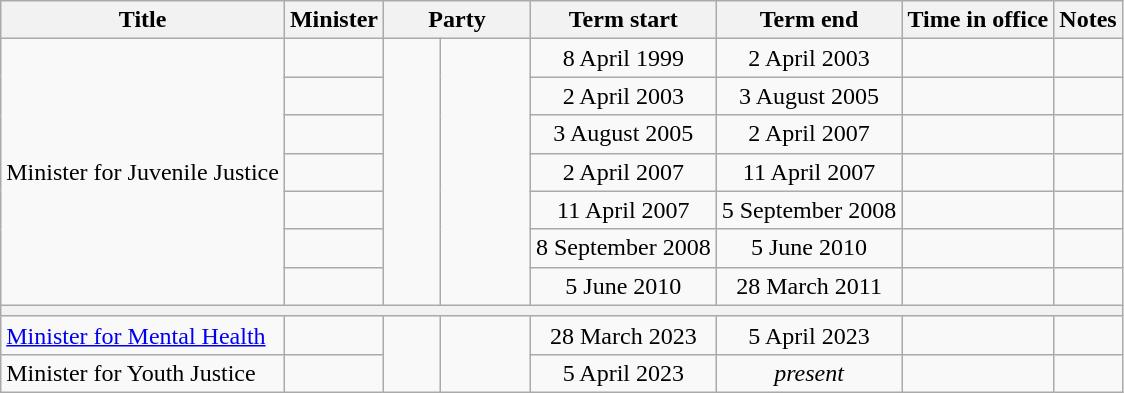<table class="wikitable sortable">
<tr>
<th>Title</th>
<th>Minister</th>
<th colspan="2">Party</th>
<th data-sort-type="date">Term start</th>
<th data-sort-type=date>Term end</th>
<th>Time in office</th>
<th class="unsortable">Notes</th>
</tr>
<tr>
<td rowspan=7>Minister for Juvenile Justice</td>
<td></td>
<td rowspan=7 > </td>
<td rowspan=7 width=8%></td>
<td align=center>8 April 1999</td>
<td align=center>2 April 2003</td>
<td align=right><strong></strong></td>
<td></td>
</tr>
<tr>
<td></td>
<td align=center>2 April 2003</td>
<td align=center>3 August 2005</td>
<td align=right></td>
<td></td>
</tr>
<tr>
<td></td>
<td align=center>3 August 2005</td>
<td align=center>2 April 2007</td>
<td align=right></td>
<td></td>
</tr>
<tr>
<td></td>
<td align=center>2 April 2007</td>
<td align=center>11 April 2007</td>
<td align=right></td>
<td></td>
</tr>
<tr>
<td></td>
<td align=center>11 April 2007</td>
<td align=center>5 September 2008</td>
<td align=right></td>
<td></td>
</tr>
<tr>
<td></td>
<td align=center>8 September 2008</td>
<td align=center>5 June 2010</td>
<td align=right></td>
<td></td>
</tr>
<tr>
<td></td>
<td align=center>5 June 2010</td>
<td align=center>28 March 2011</td>
<td align=right></td>
<td></td>
</tr>
<tr>
<th colspan="9"></th>
</tr>
<tr>
<td><a href='#'>Minister for Mental Health</a></td>
<td></td>
<td rowspan=2 > </td>
<td rowspan=2 width=8%></td>
<td align="center">28 March 2023</td>
<td align="center">5 April 2023</td>
<td align="right"></td>
<td></td>
</tr>
<tr>
<td>Minister for Youth Justice</td>
<td></td>
<td align="center">5 April 2023</td>
<td align="center"><em>present</em></td>
<td align="right"></td>
<td></td>
</tr>
</table>
